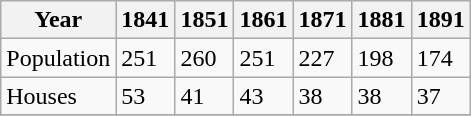<table class="wikitable">
<tr>
<th>Year</th>
<th>1841</th>
<th>1851</th>
<th>1861</th>
<th>1871</th>
<th>1881</th>
<th>1891</th>
</tr>
<tr>
<td>Population</td>
<td>251</td>
<td>260</td>
<td>251</td>
<td>227</td>
<td>198</td>
<td>174</td>
</tr>
<tr>
<td>Houses</td>
<td>53</td>
<td>41</td>
<td>43</td>
<td>38</td>
<td>38</td>
<td>37</td>
</tr>
<tr>
</tr>
</table>
